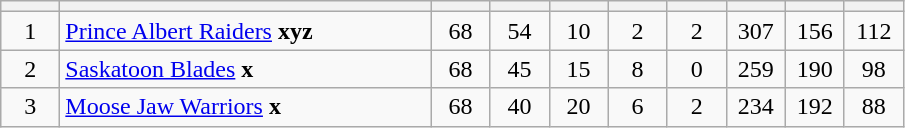<table class="wikitable sortable">
<tr>
<th style="width:2em"></th>
<th style="width:15em;" class="unsortable"></th>
<th style="width:2em;"></th>
<th style="width:2em;"></th>
<th style="width:2em;"></th>
<th style="width:2em;"></th>
<th style="width:2em;"></th>
<th style="width:2em;"></th>
<th style="width:2em;"></th>
<th style="width:2em;"></th>
</tr>
<tr style="font-weight: ; text-align: center;">
<td>1</td>
<td style="text-align:left;"><a href='#'>Prince Albert Raiders</a> <strong>xyz</strong></td>
<td>68</td>
<td>54</td>
<td>10</td>
<td>2</td>
<td>2</td>
<td>307</td>
<td>156</td>
<td>112</td>
</tr>
<tr style="font-weight: ; text-align: center;">
<td>2</td>
<td style="text-align:left;"><a href='#'>Saskatoon Blades</a> <strong>x</strong></td>
<td>68</td>
<td>45</td>
<td>15</td>
<td>8</td>
<td>0</td>
<td>259</td>
<td>190</td>
<td>98</td>
</tr>
<tr style="font-weight: ; text-align: center;">
<td>3</td>
<td style="text-align:left;"><a href='#'>Moose Jaw Warriors</a> <strong>x</strong></td>
<td>68</td>
<td>40</td>
<td>20</td>
<td>6</td>
<td>2</td>
<td>234</td>
<td>192</td>
<td>88</td>
</tr>
</table>
